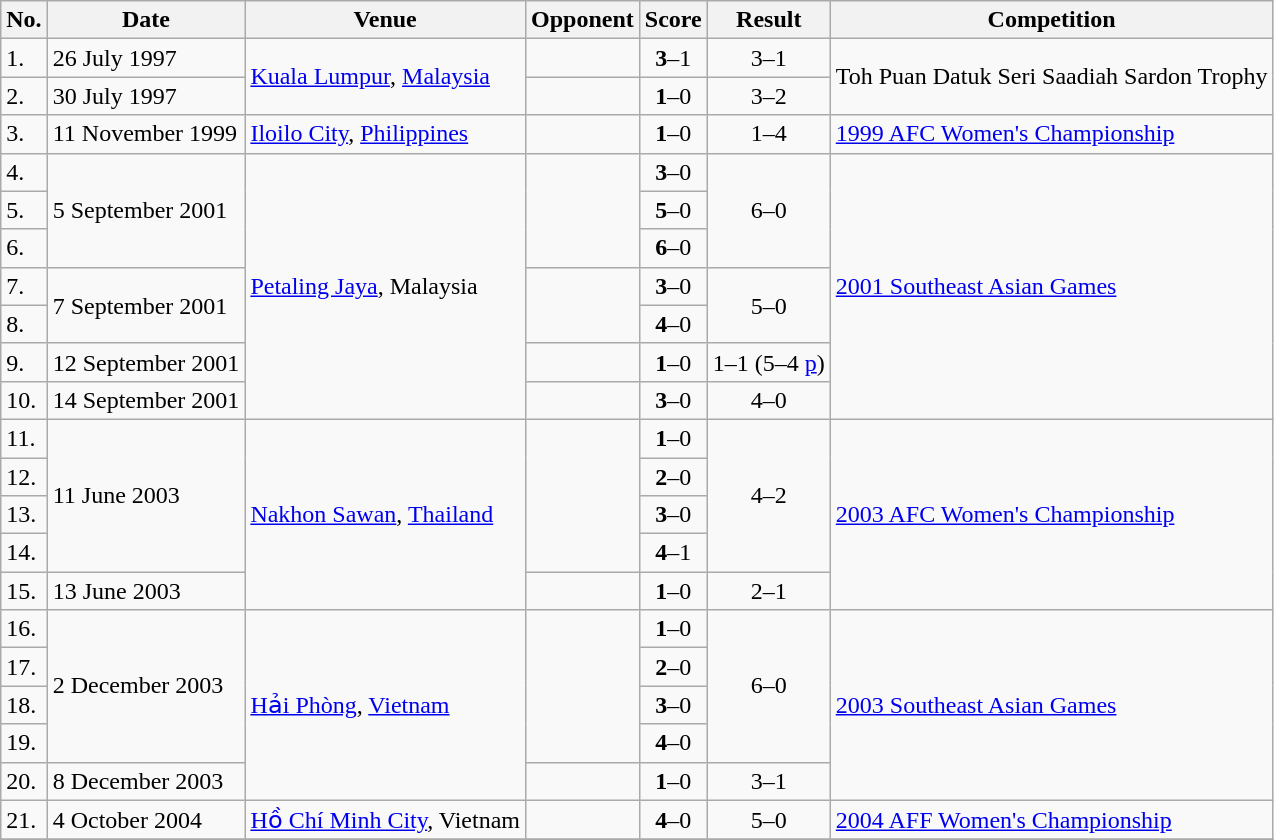<table class="wikitable">
<tr>
<th>No.</th>
<th>Date</th>
<th>Venue</th>
<th>Opponent</th>
<th>Score</th>
<th>Result</th>
<th>Competition</th>
</tr>
<tr>
<td>1.</td>
<td>26 July 1997</td>
<td rowspan=2><a href='#'>Kuala Lumpur</a>, <a href='#'>Malaysia</a></td>
<td></td>
<td align=center><strong>3</strong>–1</td>
<td align=center>3–1</td>
<td rowspan=2>Toh Puan Datuk Seri Saadiah Sardon Trophy</td>
</tr>
<tr>
<td>2.</td>
<td>30 July 1997</td>
<td></td>
<td align=center><strong>1</strong>–0</td>
<td align=center>3–2</td>
</tr>
<tr>
<td>3.</td>
<td>11 November 1999</td>
<td><a href='#'>Iloilo City</a>, <a href='#'>Philippines</a></td>
<td></td>
<td align=center><strong>1</strong>–0</td>
<td align=center>1–4</td>
<td><a href='#'>1999 AFC Women's Championship</a></td>
</tr>
<tr>
<td>4.</td>
<td rowspan=3>5 September 2001</td>
<td rowspan=7><a href='#'>Petaling Jaya</a>, Malaysia</td>
<td rowspan=3></td>
<td align=center><strong>3</strong>–0</td>
<td rowspan=3 align=center>6–0</td>
<td rowspan=7><a href='#'>2001 Southeast Asian Games</a></td>
</tr>
<tr>
<td>5.</td>
<td align=center><strong>5</strong>–0</td>
</tr>
<tr>
<td>6.</td>
<td align=center><strong>6</strong>–0</td>
</tr>
<tr>
<td>7.</td>
<td rowspan=2>7 September 2001</td>
<td rowspan=2></td>
<td align=center><strong>3</strong>–0</td>
<td rowspan=2 align=center>5–0</td>
</tr>
<tr>
<td>8.</td>
<td align=center><strong>4</strong>–0</td>
</tr>
<tr>
<td>9.</td>
<td>12 September 2001</td>
<td></td>
<td align=center><strong>1</strong>–0</td>
<td align=center>1–1  (5–4 <a href='#'>p</a>)</td>
</tr>
<tr>
<td>10.</td>
<td>14 September 2001</td>
<td></td>
<td align=center><strong>3</strong>–0</td>
<td align=center>4–0</td>
</tr>
<tr>
<td>11.</td>
<td rowspan=4>11 June 2003</td>
<td rowspan=5><a href='#'>Nakhon Sawan</a>, <a href='#'>Thailand</a></td>
<td rowspan=4></td>
<td align=center><strong>1</strong>–0</td>
<td rowspan=4 align=center>4–2</td>
<td rowspan=5><a href='#'>2003 AFC Women's Championship</a></td>
</tr>
<tr>
<td>12.</td>
<td align=center><strong>2</strong>–0</td>
</tr>
<tr>
<td>13.</td>
<td align=center><strong>3</strong>–0</td>
</tr>
<tr>
<td>14.</td>
<td align=center><strong>4</strong>–1</td>
</tr>
<tr>
<td>15.</td>
<td>13 June 2003</td>
<td></td>
<td align=center><strong>1</strong>–0</td>
<td align=center>2–1</td>
</tr>
<tr>
<td>16.</td>
<td rowspan=4>2 December 2003</td>
<td rowspan=5><a href='#'>Hải Phòng</a>, <a href='#'>Vietnam</a></td>
<td rowspan=4></td>
<td align=center><strong>1</strong>–0</td>
<td rowspan=4 align=center>6–0</td>
<td rowspan=5><a href='#'>2003 Southeast Asian Games</a></td>
</tr>
<tr>
<td>17.</td>
<td align=center><strong>2</strong>–0</td>
</tr>
<tr>
<td>18.</td>
<td align=center><strong>3</strong>–0</td>
</tr>
<tr>
<td>19.</td>
<td align=center><strong>4</strong>–0</td>
</tr>
<tr>
<td>20.</td>
<td>8 December 2003</td>
<td></td>
<td align=center><strong>1</strong>–0</td>
<td align=center>3–1</td>
</tr>
<tr>
<td>21.</td>
<td>4 October 2004</td>
<td><a href='#'>Hồ Chí Minh City</a>, Vietnam</td>
<td></td>
<td align=center><strong>4</strong>–0</td>
<td align=center>5–0</td>
<td><a href='#'>2004 AFF Women's Championship</a></td>
</tr>
<tr>
</tr>
</table>
